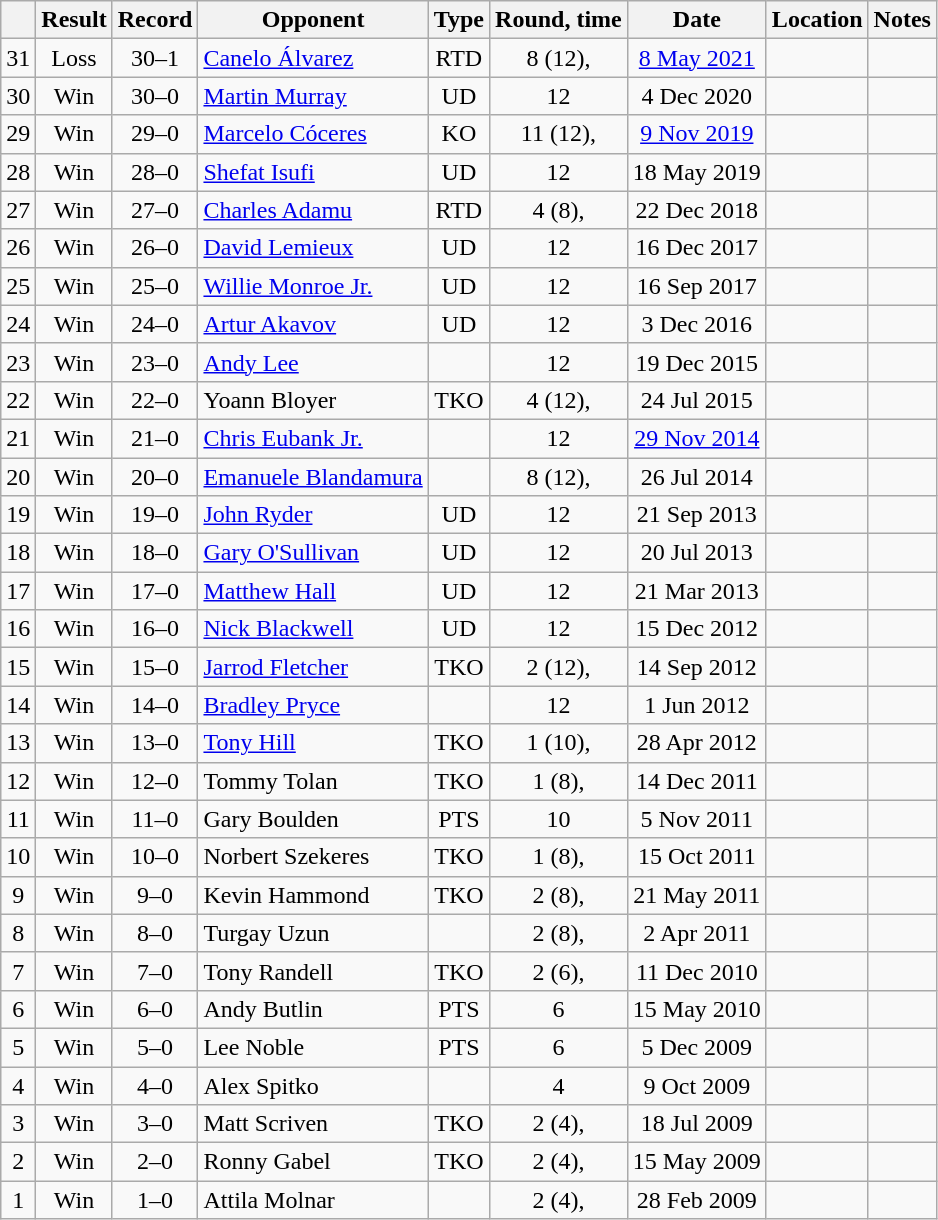<table class="wikitable" style="text-align:center">
<tr>
<th></th>
<th>Result</th>
<th>Record</th>
<th>Opponent</th>
<th>Type</th>
<th>Round, time</th>
<th>Date</th>
<th>Location</th>
<th>Notes</th>
</tr>
<tr>
<td>31</td>
<td>Loss</td>
<td>30–1</td>
<td style="text-align:left;"><a href='#'>Canelo Álvarez</a></td>
<td>RTD</td>
<td>8 (12), </td>
<td><a href='#'>8 May 2021</a></td>
<td style="text-align:left;"></td>
<td style="text-align:left;"></td>
</tr>
<tr>
<td>30</td>
<td>Win</td>
<td>30–0</td>
<td style="text-align:left;"><a href='#'>Martin Murray</a></td>
<td>UD</td>
<td>12</td>
<td>4 Dec 2020</td>
<td style="text-align:left;"></td>
<td style="text-align:left;"></td>
</tr>
<tr>
<td>29</td>
<td>Win</td>
<td>29–0</td>
<td style="text-align:left;"><a href='#'>Marcelo Cóceres</a></td>
<td>KO</td>
<td>11 (12), </td>
<td><a href='#'>9 Nov 2019</a></td>
<td style="text-align:left;"></td>
<td style="text-align:left;"></td>
</tr>
<tr>
<td>28</td>
<td>Win</td>
<td>28–0</td>
<td style="text-align:left;"><a href='#'>Shefat Isufi</a></td>
<td>UD</td>
<td>12</td>
<td>18 May 2019</td>
<td style="text-align:left;"></td>
<td style="text-align:left;"></td>
</tr>
<tr>
<td>27</td>
<td>Win</td>
<td>27–0</td>
<td style="text-align:left;"><a href='#'>Charles Adamu</a></td>
<td>RTD</td>
<td>4 (8), </td>
<td>22 Dec 2018</td>
<td style="text-align:left;"></td>
<td style="text-align:left;"></td>
</tr>
<tr>
<td>26</td>
<td>Win</td>
<td>26–0</td>
<td style="text-align:left;"><a href='#'>David Lemieux</a></td>
<td>UD</td>
<td>12</td>
<td>16 Dec 2017</td>
<td style="text-align:left;"></td>
<td style="text-align:left;"></td>
</tr>
<tr>
<td>25</td>
<td>Win</td>
<td>25–0</td>
<td style="text-align:left;"><a href='#'>Willie Monroe Jr.</a></td>
<td>UD</td>
<td>12</td>
<td>16 Sep 2017</td>
<td style="text-align:left;"></td>
<td style="text-align:left;"></td>
</tr>
<tr>
<td>24</td>
<td>Win</td>
<td>24–0</td>
<td style="text-align:left;"><a href='#'>Artur Akavov</a></td>
<td>UD</td>
<td>12</td>
<td>3 Dec 2016</td>
<td style="text-align:left;"></td>
<td style="text-align:left;"></td>
</tr>
<tr>
<td>23</td>
<td>Win</td>
<td>23–0</td>
<td style="text-align:left;"><a href='#'>Andy Lee</a></td>
<td></td>
<td>12</td>
<td>19 Dec 2015</td>
<td style="text-align:left;"></td>
<td style="text-align:left;"></td>
</tr>
<tr>
<td>22</td>
<td>Win</td>
<td>22–0</td>
<td style="text-align:left;">Yoann Bloyer</td>
<td>TKO</td>
<td>4 (12), </td>
<td>24 Jul 2015</td>
<td style="text-align:left;"></td>
<td></td>
</tr>
<tr>
<td>21</td>
<td>Win</td>
<td>21–0</td>
<td style="text-align:left;"><a href='#'>Chris Eubank Jr.</a></td>
<td></td>
<td>12</td>
<td><a href='#'>29 Nov 2014</a></td>
<td style="text-align:left;"></td>
<td style="text-align:left;"></td>
</tr>
<tr>
<td>20</td>
<td>Win</td>
<td>20–0</td>
<td style="text-align:left;"><a href='#'>Emanuele Blandamura</a></td>
<td></td>
<td>8 (12), </td>
<td>26 Jul 2014</td>
<td style="text-align:left;"></td>
<td style="text-align:left;"></td>
</tr>
<tr>
<td>19</td>
<td>Win</td>
<td>19–0</td>
<td style="text-align:left;"><a href='#'>John Ryder</a></td>
<td>UD</td>
<td>12</td>
<td>21 Sep 2013</td>
<td style="text-align:left;"></td>
<td style="text-align:left;"></td>
</tr>
<tr>
<td>18</td>
<td>Win</td>
<td>18–0</td>
<td style="text-align:left;"><a href='#'>Gary O'Sullivan</a></td>
<td>UD</td>
<td>12</td>
<td>20 Jul 2013</td>
<td style="text-align:left;"></td>
<td style="text-align:left;"></td>
</tr>
<tr>
<td>17</td>
<td>Win</td>
<td>17–0</td>
<td style="text-align:left;"><a href='#'>Matthew Hall</a></td>
<td>UD</td>
<td>12</td>
<td>21 Mar 2013</td>
<td style="text-align:left;"></td>
<td style="text-align:left;"></td>
</tr>
<tr>
<td>16</td>
<td>Win</td>
<td>16–0</td>
<td style="text-align:left;"><a href='#'>Nick Blackwell</a></td>
<td>UD</td>
<td>12</td>
<td>15 Dec 2012</td>
<td style="text-align:left;"></td>
<td style="text-align:left;"></td>
</tr>
<tr>
<td>15</td>
<td>Win</td>
<td>15–0</td>
<td style="text-align:left;"><a href='#'>Jarrod Fletcher</a></td>
<td>TKO</td>
<td>2 (12), </td>
<td>14 Sep 2012</td>
<td style="text-align:left;"></td>
<td style="text-align:left;"></td>
</tr>
<tr>
<td>14</td>
<td>Win</td>
<td>14–0</td>
<td style="text-align:left;"><a href='#'>Bradley Pryce</a></td>
<td></td>
<td>12</td>
<td>1 Jun 2012</td>
<td style="text-align:left;"></td>
<td style="text-align:left;"></td>
</tr>
<tr>
<td>13</td>
<td>Win</td>
<td>13–0</td>
<td style="text-align:left;"><a href='#'>Tony Hill</a></td>
<td>TKO</td>
<td>1 (10), </td>
<td>28 Apr 2012</td>
<td style="text-align:left;"></td>
<td style="text-align:left;"></td>
</tr>
<tr>
<td>12</td>
<td>Win</td>
<td>12–0</td>
<td style="text-align:left;">Tommy Tolan</td>
<td>TKO</td>
<td>1 (8), </td>
<td>14 Dec 2011</td>
<td style="text-align:left;"></td>
<td></td>
</tr>
<tr>
<td>11</td>
<td>Win</td>
<td>11–0</td>
<td style="text-align:left;">Gary Boulden</td>
<td>PTS</td>
<td>10</td>
<td>5 Nov 2011</td>
<td style="text-align:left;"></td>
<td style="text-align:left;"></td>
</tr>
<tr>
<td>10</td>
<td>Win</td>
<td>10–0</td>
<td style="text-align:left;">Norbert Szekeres</td>
<td>TKO</td>
<td>1 (8), </td>
<td>15 Oct 2011</td>
<td style="text-align:left;"></td>
<td></td>
</tr>
<tr>
<td>9</td>
<td>Win</td>
<td>9–0</td>
<td style="text-align:left;">Kevin Hammond</td>
<td>TKO</td>
<td>2 (8), </td>
<td>21 May 2011</td>
<td style="text-align:left;"></td>
<td></td>
</tr>
<tr>
<td>8</td>
<td>Win</td>
<td>8–0</td>
<td style="text-align:left;">Turgay Uzun</td>
<td></td>
<td>2 (8), </td>
<td>2 Apr 2011</td>
<td style="text-align:left;"></td>
<td></td>
</tr>
<tr>
<td>7</td>
<td>Win</td>
<td>7–0</td>
<td style="text-align:left;">Tony Randell</td>
<td>TKO</td>
<td>2 (6), </td>
<td>11 Dec 2010</td>
<td style="text-align:left;"></td>
<td></td>
</tr>
<tr>
<td>6</td>
<td>Win</td>
<td>6–0</td>
<td style="text-align:left;">Andy Butlin</td>
<td>PTS</td>
<td>6</td>
<td>15 May 2010</td>
<td style="text-align:left;"></td>
<td></td>
</tr>
<tr>
<td>5</td>
<td>Win</td>
<td>5–0</td>
<td style="text-align:left;">Lee Noble</td>
<td>PTS</td>
<td>6</td>
<td>5 Dec 2009</td>
<td style="text-align:left;"></td>
<td></td>
</tr>
<tr>
<td>4</td>
<td>Win</td>
<td>4–0</td>
<td style="text-align:left;">Alex Spitko</td>
<td></td>
<td>4</td>
<td>9 Oct 2009</td>
<td style="text-align:left;"></td>
<td></td>
</tr>
<tr>
<td>3</td>
<td>Win</td>
<td>3–0</td>
<td style="text-align:left;">Matt Scriven</td>
<td>TKO</td>
<td>2 (4), </td>
<td>18 Jul 2009</td>
<td style="text-align:left;"></td>
<td></td>
</tr>
<tr>
<td>2</td>
<td>Win</td>
<td>2–0</td>
<td style="text-align:left;">Ronny Gabel</td>
<td>TKO</td>
<td>2 (4), </td>
<td>15 May 2009</td>
<td style="text-align:left;"></td>
<td></td>
</tr>
<tr>
<td>1</td>
<td>Win</td>
<td>1–0</td>
<td style="text-align:left;">Attila Molnar</td>
<td></td>
<td>2 (4), </td>
<td>28 Feb 2009</td>
<td style="text-align:left;"></td>
<td></td>
</tr>
</table>
